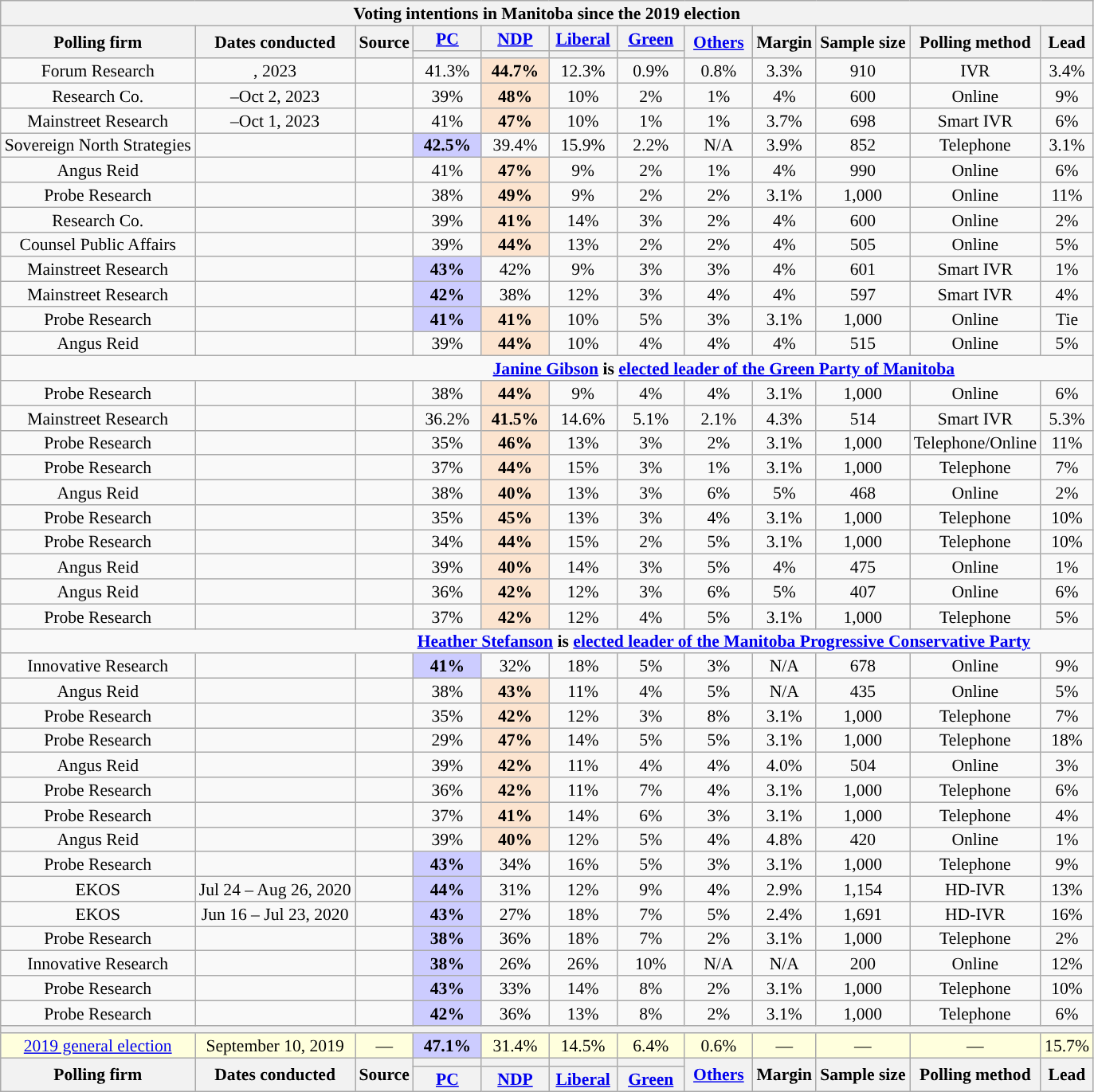<table class="wikitable mw-datatable mw-collapsible mw-collapsed" style="text-align:center;font-size:90%;line-height:14px">
<tr>
<th colspan="12">Voting intentions in Manitoba since the 2019 election</th>
</tr>
<tr>
<th rowspan="2">Polling firm</th>
<th rowspan="2">Dates conducted</th>
<th rowspan="2">Source</th>
<th style="width:50px;" class="unsortable"><a href='#'>PC</a></th>
<th style="width:50px;" class="unsortable"><a href='#'>NDP</a></th>
<th style="width:50px;" class="unsortable"><a href='#'>Liberal</a></th>
<th style="width:50px;" class="unsortable"><a href='#'>Green</a></th>
<th rowspan="2" style="width:50px;"><a href='#'>Others</a></th>
<th rowspan="2">Margin </th>
<th rowspan="2">Sample size</th>
<th rowspan="2">Polling method</th>
<th rowspan="2" style="width:20px;">Lead</th>
</tr>
<tr>
<th style="background:"></th>
<th style="background:"></th>
<th style="background:"></th>
<th style="background:"></th>
</tr>
<tr>
<td>Forum Research</td>
<td>, 2023</td>
<td></td>
<td>41.3%</td>
<td style="background:#FCE4CF;"><strong>44.7%</strong></td>
<td>12.3%</td>
<td>0.9%</td>
<td>0.8%</td>
<td>3.3%</td>
<td>910</td>
<td>IVR</td>
<td style="background:">3.4%</td>
</tr>
<tr>
<td>Research Co.</td>
<td>–Oct 2, 2023</td>
<td></td>
<td>39%</td>
<td style="background:#FCE4CF;"><strong>48%</strong></td>
<td>10%</td>
<td>2%</td>
<td>1%</td>
<td>4%</td>
<td>600</td>
<td>Online</td>
<td style="background:">9%</td>
</tr>
<tr>
<td>Mainstreet Research</td>
<td>–Oct 1, 2023</td>
<td></td>
<td>41%</td>
<td style="background:#FCE4CF;"><strong>47%</strong></td>
<td>10%</td>
<td>1%</td>
<td>1%</td>
<td>3.7%</td>
<td>698</td>
<td>Smart IVR</td>
<td style="background:">6%</td>
</tr>
<tr>
<td>Sovereign North Strategies</td>
<td></td>
<td></td>
<td style="background:#CCCCFF;"><strong>42.5%</strong></td>
<td>39.4%</td>
<td>15.9%</td>
<td>2.2%</td>
<td>N/A</td>
<td>3.9%</td>
<td>852</td>
<td>Telephone</td>
<td style="background:">3.1%</td>
</tr>
<tr>
<td>Angus Reid</td>
<td></td>
<td></td>
<td>41%</td>
<td style="background:#FCE4CF;"><strong>47%</strong></td>
<td>9%</td>
<td>2%</td>
<td>1%</td>
<td>4%</td>
<td>990</td>
<td>Online</td>
<td style="background:">6%</td>
</tr>
<tr>
<td>Probe Research</td>
<td></td>
<td></td>
<td>38%</td>
<td style="background:#FCE4CF;"><strong>49%</strong></td>
<td>9%</td>
<td>2%</td>
<td>2%</td>
<td>3.1%</td>
<td>1,000</td>
<td>Online</td>
<td style="background:">11%</td>
</tr>
<tr>
<td>Research Co.</td>
<td></td>
<td></td>
<td>39%</td>
<td style="background:#FCE4CF;"><strong>41%</strong></td>
<td>14%</td>
<td>3%</td>
<td>2%</td>
<td>4%</td>
<td>600</td>
<td>Online</td>
<td style="background:">2%</td>
</tr>
<tr>
<td>Counsel Public Affairs</td>
<td></td>
<td></td>
<td>39%</td>
<td style="background:#FCE4CF;"><strong>44%</strong></td>
<td>13%</td>
<td>2%</td>
<td>2%</td>
<td>4%</td>
<td>505</td>
<td>Online</td>
<td style="background:">5%</td>
</tr>
<tr>
<td>Mainstreet Research</td>
<td></td>
<td></td>
<td style="background:#CCCCFF;"><strong>43%</strong></td>
<td>42%</td>
<td>9%</td>
<td>3%</td>
<td>3%</td>
<td>4%</td>
<td>601</td>
<td>Smart IVR</td>
<td style="background:">1%</td>
</tr>
<tr>
<td>Mainstreet Research</td>
<td></td>
<td></td>
<td style="background:#CCCCFF;"><strong>42%</strong></td>
<td>38%</td>
<td>12%</td>
<td>3%</td>
<td>4%</td>
<td>4%</td>
<td>597</td>
<td>Smart IVR</td>
<td style="background:">4%</td>
</tr>
<tr>
<td>Probe Research</td>
<td></td>
<td></td>
<td style="background:#CCCCFF;"><strong>41%</strong></td>
<td style="background:#FCE4CF;"><strong>41%</strong></td>
<td>10%</td>
<td>5%</td>
<td>3%</td>
<td>3.1%</td>
<td>1,000</td>
<td>Online</td>
<td>Tie</td>
</tr>
<tr>
<td>Angus Reid</td>
<td></td>
<td></td>
<td>39%</td>
<td style="background:#FCE4CF;"><strong>44%</strong></td>
<td>10%</td>
<td>4%</td>
<td>4%</td>
<td>4%</td>
<td>515</td>
<td>Online</td>
<td style="background:">5%</td>
</tr>
<tr>
<td style="border-right-style:hidden;"></td>
<td style="border-right-style:hidden;"><strong></strong></td>
<td colspan="11"><strong><a href='#'>Janine Gibson</a> is <a href='#'>elected leader of the Green Party of Manitoba</a></strong></td>
</tr>
<tr>
<td>Probe Research</td>
<td></td>
<td></td>
<td>38%</td>
<td style="background:#FCE4CF;"><strong>44%</strong></td>
<td>9%</td>
<td>4%</td>
<td>4%</td>
<td>3.1%</td>
<td>1,000</td>
<td>Online</td>
<td style="background:">6%</td>
</tr>
<tr>
<td>Mainstreet Research</td>
<td></td>
<td></td>
<td>36.2%</td>
<td style="background:#FCE4CF;"><strong>41.5%</strong></td>
<td>14.6%</td>
<td>5.1%</td>
<td>2.1%</td>
<td>4.3%</td>
<td>514</td>
<td>Smart IVR</td>
<td style="background:">5.3%</td>
</tr>
<tr>
<td>Probe Research</td>
<td></td>
<td></td>
<td>35%</td>
<td style="background:#FCE4CF;"><strong>46%</strong></td>
<td>13%</td>
<td>3%</td>
<td>2%</td>
<td>3.1%</td>
<td>1,000</td>
<td>Telephone/Online</td>
<td style="background:">11%</td>
</tr>
<tr>
<td>Probe Research</td>
<td></td>
<td></td>
<td>37%</td>
<td style="background:#FCE4CF;"><strong>44%</strong></td>
<td>15%</td>
<td>3%</td>
<td>1%</td>
<td>3.1%</td>
<td>1,000</td>
<td>Telephone</td>
<td style="background:">7%</td>
</tr>
<tr>
<td>Angus Reid</td>
<td></td>
<td></td>
<td>38%</td>
<td style="background:#FCE4CF;"><strong>40%</strong></td>
<td>13%</td>
<td>3%</td>
<td>6%</td>
<td>5%</td>
<td>468</td>
<td>Online</td>
<td style="background:">2%</td>
</tr>
<tr>
<td>Probe Research</td>
<td></td>
<td></td>
<td>35%</td>
<td style="background:#FCE4CF;"><strong>45%</strong></td>
<td>13%</td>
<td>3%</td>
<td>4%</td>
<td>3.1%</td>
<td>1,000</td>
<td>Telephone</td>
<td style="background:">10%</td>
</tr>
<tr>
<td>Probe Research</td>
<td></td>
<td></td>
<td>34%</td>
<td style="background:#FCE4CF;"><strong>44%</strong></td>
<td>15%</td>
<td>2%</td>
<td>5%</td>
<td>3.1%</td>
<td>1,000</td>
<td>Telephone</td>
<td style="background:">10%</td>
</tr>
<tr>
<td>Angus Reid</td>
<td></td>
<td></td>
<td>39%</td>
<td style="background:#FCE4CF;"><strong>40%</strong></td>
<td>14%</td>
<td>3%</td>
<td>5%</td>
<td>4%</td>
<td>475</td>
<td>Online</td>
<td style="background:">1%</td>
</tr>
<tr>
<td>Angus Reid</td>
<td></td>
<td></td>
<td>36%</td>
<td style="background:#FCE4CF;"><strong>42%</strong></td>
<td>12%</td>
<td>3%</td>
<td>6%</td>
<td>5%</td>
<td>407</td>
<td>Online</td>
<td style="background:">6%</td>
</tr>
<tr>
<td>Probe Research</td>
<td></td>
<td></td>
<td>37%</td>
<td style="background:#FCE4CF;"><strong>42%</strong></td>
<td>12%</td>
<td>4%</td>
<td>5%</td>
<td>3.1%</td>
<td>1,000</td>
<td>Telephone</td>
<td style="background:">5%</td>
</tr>
<tr>
<td style="border-right-style:hidden;"></td>
<td style="border-right-style:hidden;"><strong></strong></td>
<td colspan="11"><strong><a href='#'>Heather Stefanson</a> is <a href='#'>elected leader of the Manitoba Progressive Conservative Party</a></strong></td>
</tr>
<tr>
<td>Innovative Research</td>
<td></td>
<td></td>
<td style="background:#CCCCFF;"><strong>41%</strong></td>
<td>32%</td>
<td>18%</td>
<td>5%</td>
<td>3%</td>
<td>N/A</td>
<td>678</td>
<td>Online</td>
<td style="background:">9%</td>
</tr>
<tr>
<td>Angus Reid</td>
<td></td>
<td></td>
<td>38%</td>
<td style="background:#FCE4CF;"><strong>43%</strong></td>
<td>11%</td>
<td>4%</td>
<td>5%</td>
<td>N/A</td>
<td>435</td>
<td>Online</td>
<td style="background:">5%</td>
</tr>
<tr>
<td>Probe Research</td>
<td></td>
<td></td>
<td>35%</td>
<td style="background:#FCE4CF;"><strong>42%</strong></td>
<td>12%</td>
<td>3%</td>
<td>8%</td>
<td>3.1%</td>
<td>1,000</td>
<td>Telephone</td>
<td style="background:">7%</td>
</tr>
<tr>
<td>Probe Research</td>
<td></td>
<td></td>
<td>29%</td>
<td style="background:#FCE4CF;"><strong>47%</strong></td>
<td>14%</td>
<td>5%</td>
<td>5%</td>
<td>3.1%</td>
<td>1,000</td>
<td>Telephone</td>
<td style="background:">18%</td>
</tr>
<tr>
<td>Angus Reid</td>
<td></td>
<td></td>
<td>39%</td>
<td style="background:#FCE4CF;"><strong>42%</strong></td>
<td>11%</td>
<td>4%</td>
<td>4%</td>
<td>4.0%</td>
<td>504</td>
<td>Online</td>
<td style="background:">3%</td>
</tr>
<tr>
<td>Probe Research</td>
<td></td>
<td></td>
<td>36%</td>
<td style="background:#FCE4CF;"><strong>42%</strong></td>
<td>11%</td>
<td>7%</td>
<td>4%</td>
<td>3.1%</td>
<td>1,000</td>
<td>Telephone</td>
<td style="background:">6%</td>
</tr>
<tr>
<td>Probe Research</td>
<td></td>
<td></td>
<td>37%</td>
<td style="background:#FCE4CF;"><strong>41%</strong></td>
<td>14%</td>
<td>6%</td>
<td>3%</td>
<td>3.1%</td>
<td>1,000</td>
<td>Telephone</td>
<td style="background:">4%</td>
</tr>
<tr>
<td>Angus Reid</td>
<td></td>
<td></td>
<td>39%</td>
<td style="background:#FCE4CF;"><strong>40%</strong></td>
<td>12%</td>
<td>5%</td>
<td>4%</td>
<td>4.8%</td>
<td>420</td>
<td>Online</td>
<td style="background:">1%</td>
</tr>
<tr>
<td>Probe Research</td>
<td></td>
<td></td>
<td style="background:#CCCCFF;"><strong>43%</strong></td>
<td>34%</td>
<td>16%</td>
<td>5%</td>
<td>3%</td>
<td>3.1%</td>
<td>1,000</td>
<td>Telephone</td>
<td style="background:">9%</td>
</tr>
<tr>
<td>EKOS</td>
<td data-sort-value="2020-08-26">Jul 24 – Aug 26, 2020</td>
<td></td>
<td style="background:#CCCCFF;"><strong>44%</strong></td>
<td>31%</td>
<td>12%</td>
<td>9%</td>
<td>4%</td>
<td>2.9%</td>
<td>1,154</td>
<td>HD-IVR</td>
<td style="background:">13%</td>
</tr>
<tr>
<td>EKOS</td>
<td data-sort-value="2020-07-23">Jun 16 – Jul 23, 2020</td>
<td></td>
<td style="background:#CCCCFF;"><strong>43%</strong></td>
<td>27%</td>
<td>18%</td>
<td>7%</td>
<td>5%</td>
<td>2.4%</td>
<td>1,691</td>
<td>HD-IVR</td>
<td style="background:">16%</td>
</tr>
<tr>
<td>Probe Research</td>
<td></td>
<td></td>
<td style="background:#CCCCFF;"><strong>38%</strong></td>
<td>36%</td>
<td>18%</td>
<td>7%</td>
<td>2%</td>
<td>3.1%</td>
<td>1,000</td>
<td>Telephone</td>
<td style="background:">2%</td>
</tr>
<tr>
<td>Innovative Research</td>
<td></td>
<td></td>
<td style="background:#CCCCFF;"><strong>38%</strong></td>
<td>26%</td>
<td>26%</td>
<td>10%</td>
<td>N/A</td>
<td>N/A</td>
<td>200</td>
<td>Online</td>
<td style="background:">12%</td>
</tr>
<tr>
<td>Probe Research</td>
<td></td>
<td></td>
<td style="background:#CCCCFF;"><strong>43%</strong></td>
<td>33%</td>
<td>14%</td>
<td>8%</td>
<td>2%</td>
<td>3.1%</td>
<td>1,000</td>
<td>Telephone</td>
<td style="background:">10%</td>
</tr>
<tr>
<td>Probe Research</td>
<td></td>
<td></td>
<td style="background:#CCCCFF;"><strong>42%</strong></td>
<td>36%</td>
<td>13%</td>
<td>8%</td>
<td>2%</td>
<td>3.1%</td>
<td>1,000</td>
<td>Telephone</td>
<td style="background:">6%</td>
</tr>
<tr>
<th colspan="14"></th>
</tr>
<tr style="background:#ffd;">
<td><a href='#'>2019 general election</a></td>
<td data-sort-value="2019-09-10">September 10, 2019</td>
<td>—</td>
<td style="background:#CCCCFF;"><strong>47.1%</strong></td>
<td>31.4%</td>
<td>14.5%</td>
<td>6.4%</td>
<td>0.6%</td>
<td>—</td>
<td>—</td>
<td>—</td>
<td style="background:">15.7%</td>
</tr>
<tr>
<th rowspan="2">Polling firm</th>
<th rowspan="2">Dates conducted</th>
<th rowspan="2">Source</th>
<th style="background:"></th>
<th style="background:"></th>
<th style="background:"></th>
<th style="background:"></th>
<th rowspan="2"><a href='#'>Others</a></th>
<th rowspan="2">Margin </th>
<th rowspan="2">Sample size</th>
<th rowspan="2">Polling method</th>
<th rowspan="2">Lead</th>
</tr>
<tr>
<th><a href='#'>PC</a></th>
<th><a href='#'>NDP</a></th>
<th><a href='#'>Liberal</a></th>
<th><a href='#'>Green</a></th>
</tr>
</table>
